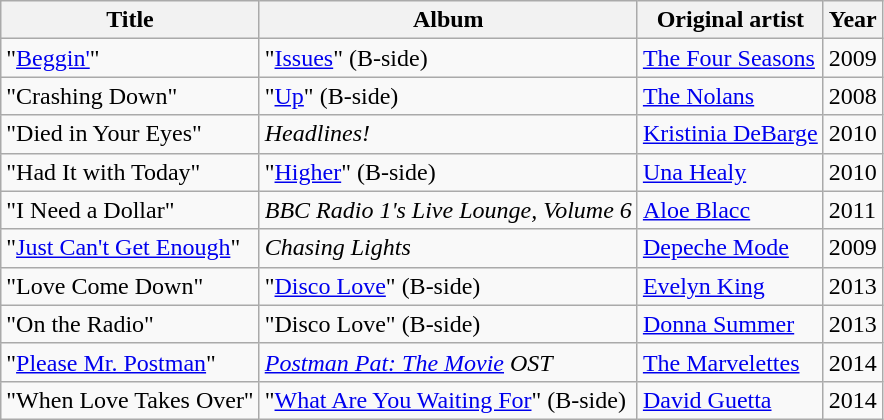<table class="wikitable sortable">
<tr>
<th>Title</th>
<th>Album</th>
<th>Original artist</th>
<th>Year</th>
</tr>
<tr>
<td>"<a href='#'>Beggin'</a>"</td>
<td>"<a href='#'>Issues</a>" (B-side)</td>
<td><a href='#'>The Four Seasons</a></td>
<td>2009</td>
</tr>
<tr>
<td>"Crashing Down"</td>
<td>"<a href='#'>Up</a>" (B-side)</td>
<td><a href='#'>The Nolans</a></td>
<td>2008</td>
</tr>
<tr>
<td>"Died in Your Eyes"</td>
<td><em>Headlines!</em></td>
<td><a href='#'>Kristinia DeBarge</a></td>
<td>2010</td>
</tr>
<tr>
<td>"Had It with Today"</td>
<td>"<a href='#'>Higher</a>" (B-side)</td>
<td><a href='#'>Una Healy</a></td>
<td>2010</td>
</tr>
<tr>
<td I Need a Dollar (Aloe Blacc song)#The Saturdays cover>"I Need a Dollar"</td>
<td><em>BBC Radio 1's Live Lounge, Volume 6</em></td>
<td><a href='#'>Aloe Blacc</a></td>
<td>2011</td>
</tr>
<tr>
<td>"<a href='#'>Just Can't Get Enough</a>"</td>
<td><em>Chasing Lights</em></td>
<td><a href='#'>Depeche Mode</a></td>
<td>2009</td>
</tr>
<tr>
<td>"Love Come Down"</td>
<td>"<a href='#'>Disco Love</a>" (B-side)</td>
<td><a href='#'>Evelyn King</a></td>
<td>2013</td>
</tr>
<tr>
<td>"On the Radio"</td>
<td>"Disco Love" (B-side)</td>
<td><a href='#'>Donna Summer</a></td>
<td>2013</td>
</tr>
<tr>
<td>"<a href='#'>Please Mr. Postman</a>"</td>
<td><em><a href='#'>Postman Pat: The Movie</a> OST</em></td>
<td><a href='#'>The Marvelettes</a></td>
<td>2014</td>
</tr>
<tr>
<td>"When Love Takes Over"</td>
<td>"<a href='#'>What Are You Waiting For</a>" (B-side)</td>
<td><a href='#'>David Guetta</a></td>
<td>2014</td>
</tr>
</table>
